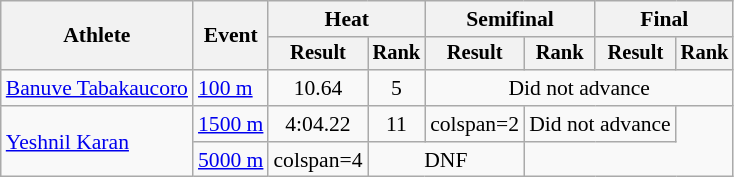<table class="wikitable" style="font-size:90%; text-align:center">
<tr>
<th rowspan=2>Athlete</th>
<th rowspan=2>Event</th>
<th colspan=2>Heat</th>
<th colspan=2>Semifinal</th>
<th colspan=2>Final</th>
</tr>
<tr style="font-size:95%">
<th>Result</th>
<th>Rank</th>
<th>Result</th>
<th>Rank</th>
<th>Result</th>
<th>Rank</th>
</tr>
<tr>
<td align=left rowspan=1><a href='#'>Banuve Tabakaucoro</a></td>
<td align=left><a href='#'>100 m</a></td>
<td>10.64</td>
<td>5</td>
<td colspan=4>Did not advance</td>
</tr>
<tr>
<td align=left rowspan=2><a href='#'>Yeshnil Karan</a></td>
<td align=left><a href='#'>1500 m</a></td>
<td>4:04.22</td>
<td>11</td>
<td>colspan=2 </td>
<td colspan=2>Did not advance</td>
</tr>
<tr>
<td align=left><a href='#'>5000 m</a></td>
<td>colspan=4 </td>
<td colspan=2>DNF</td>
</tr>
</table>
